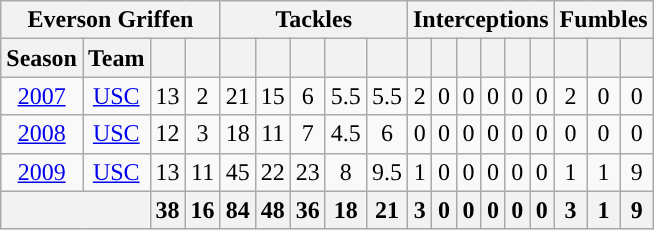<table class="wikitable" style="text-align:center;">
<tr>
<th colspan="4">Everson Griffen</th>
<th colspan="5">Tackles</th>
<th colspan="6">Interceptions</th>
<th colspan="3">Fumbles</th>
</tr>
<tr>
<th>Season</th>
<th>Team</th>
<th></th>
<th></th>
<th></th>
<th></th>
<th></th>
<th></th>
<th></th>
<th></th>
<th></th>
<th></th>
<th></th>
<th></th>
<th></th>
<th></th>
<th></th>
<th></th>
</tr>
<tr>
<td><a href='#'>2007</a></td>
<td><a href='#'>USC</a></td>
<td>13</td>
<td>2</td>
<td>21</td>
<td>15</td>
<td>6</td>
<td>5.5</td>
<td>5.5</td>
<td>2</td>
<td>0</td>
<td>0</td>
<td>0</td>
<td>0</td>
<td>0</td>
<td>2</td>
<td>0</td>
<td>0</td>
</tr>
<tr>
<td><a href='#'>2008</a></td>
<td><a href='#'>USC</a></td>
<td>12</td>
<td>3</td>
<td>18</td>
<td>11</td>
<td>7</td>
<td>4.5</td>
<td>6</td>
<td>0</td>
<td>0</td>
<td>0</td>
<td>0</td>
<td>0</td>
<td>0</td>
<td>0</td>
<td>0</td>
<td>0</td>
</tr>
<tr>
<td><a href='#'>2009</a></td>
<td><a href='#'>USC</a></td>
<td>13</td>
<td>11</td>
<td>45</td>
<td>22</td>
<td>23</td>
<td>8</td>
<td>9.5</td>
<td>1</td>
<td>0</td>
<td>0</td>
<td>0</td>
<td>0</td>
<td>0</td>
<td>1</td>
<td>1</td>
<td>9</td>
</tr>
<tr>
<th colspan="2"></th>
<th>38</th>
<th>16</th>
<th>84</th>
<th>48</th>
<th>36</th>
<th>18</th>
<th>21</th>
<th>3</th>
<th>0</th>
<th>0</th>
<th>0</th>
<th>0</th>
<th>0</th>
<th>3</th>
<th>1</th>
<th>9</th>
</tr>
</table>
